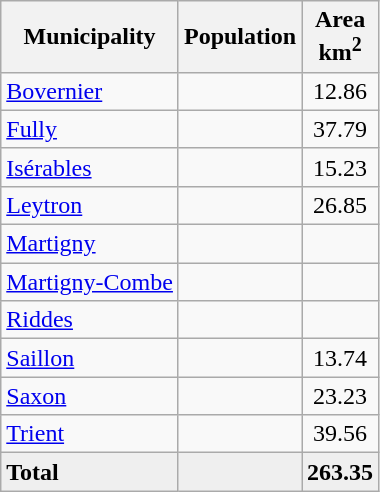<table class="wikitable">
<tr>
<th>Municipality</th>
<th>Population<br></th>
<th>Area <br>km<sup>2</sup></th>
</tr>
<tr>
<td><a href='#'>Bovernier</a></td>
<td align="center"></td>
<td align="center">12.86</td>
</tr>
<tr>
<td><a href='#'>Fully</a></td>
<td align="center"></td>
<td align="center">37.79</td>
</tr>
<tr>
<td><a href='#'>Isérables</a></td>
<td align="center"></td>
<td align="center">15.23</td>
</tr>
<tr>
<td><a href='#'>Leytron</a></td>
<td align="center"></td>
<td align="center">26.85</td>
</tr>
<tr>
<td><a href='#'>Martigny</a></td>
<td align="center"></td>
<td align="center"></td>
</tr>
<tr>
<td><a href='#'>Martigny-Combe</a></td>
<td align="center"></td>
<td align="center"></td>
</tr>
<tr>
<td><a href='#'>Riddes</a></td>
<td align="center"></td>
<td align="center"></td>
</tr>
<tr>
<td><a href='#'>Saillon</a></td>
<td align="center"></td>
<td align="center">13.74</td>
</tr>
<tr>
<td><a href='#'>Saxon</a></td>
<td align="center"></td>
<td align="center">23.23</td>
</tr>
<tr>
<td><a href='#'>Trient</a></td>
<td align="center"></td>
<td align="center">39.56</td>
</tr>
<tr>
<td bgcolor="#EFEFEF"><strong>Total</strong></td>
<td bgcolor="#EFEFEF" align="center"></td>
<td bgcolor="#EFEFEF" align="center"><strong>263.35</strong></td>
</tr>
</table>
